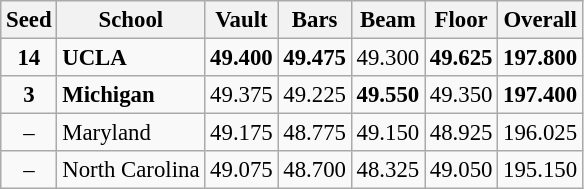<table class="wikitable" style="white-space:nowrap; font-size:95%; text-align:center">
<tr>
<th>Seed</th>
<th>School</th>
<th>Vault</th>
<th>Bars</th>
<th>Beam</th>
<th>Floor</th>
<th>Overall</th>
</tr>
<tr>
<td><strong>14</strong></td>
<td align=left><strong>UCLA</strong></td>
<td><strong>49.400</strong></td>
<td><strong>49.475</strong></td>
<td>49.300</td>
<td><strong>49.625</strong></td>
<td><strong>197.800</strong></td>
</tr>
<tr>
<td><strong>3</strong></td>
<td align=left><strong>Michigan</strong></td>
<td>49.375</td>
<td>49.225</td>
<td><strong>49.550</strong></td>
<td>49.350</td>
<td><strong>197.400</strong></td>
</tr>
<tr>
<td>–</td>
<td align=left>Maryland</td>
<td>49.175</td>
<td>48.775</td>
<td>49.150</td>
<td>48.925</td>
<td>196.025</td>
</tr>
<tr>
<td>–</td>
<td align=left>North Carolina</td>
<td>49.075</td>
<td>48.700</td>
<td>48.325</td>
<td>49.050</td>
<td>195.150</td>
</tr>
</table>
